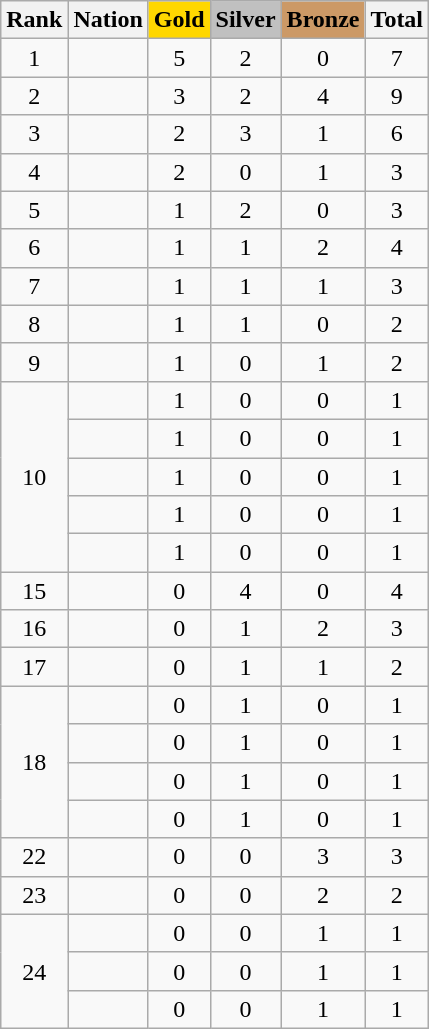<table class="wikitable sortable" style="text-align:center">
<tr>
<th>Rank</th>
<th>Nation</th>
<th style="background-color:gold">Gold</th>
<th style="background-color:silver">Silver</th>
<th style="background-color:#cc9966">Bronze</th>
<th>Total</th>
</tr>
<tr>
<td>1</td>
<td align=left></td>
<td>5</td>
<td>2</td>
<td>0</td>
<td>7</td>
</tr>
<tr>
<td>2</td>
<td align=left></td>
<td>3</td>
<td>2</td>
<td>4</td>
<td>9</td>
</tr>
<tr>
<td>3</td>
<td align=left></td>
<td>2</td>
<td>3</td>
<td>1</td>
<td>6</td>
</tr>
<tr>
<td>4</td>
<td align=left></td>
<td>2</td>
<td>0</td>
<td>1</td>
<td>3</td>
</tr>
<tr>
<td>5</td>
<td align=left></td>
<td>1</td>
<td>2</td>
<td>0</td>
<td>3</td>
</tr>
<tr>
<td>6</td>
<td align=left></td>
<td>1</td>
<td>1</td>
<td>2</td>
<td>4</td>
</tr>
<tr>
<td>7</td>
<td align=left></td>
<td>1</td>
<td>1</td>
<td>1</td>
<td>3</td>
</tr>
<tr>
<td>8</td>
<td align=left></td>
<td>1</td>
<td>1</td>
<td>0</td>
<td>2</td>
</tr>
<tr>
<td>9</td>
<td align=left></td>
<td>1</td>
<td>0</td>
<td>1</td>
<td>2</td>
</tr>
<tr>
<td rowspan=5>10</td>
<td align=left></td>
<td>1</td>
<td>0</td>
<td>0</td>
<td>1</td>
</tr>
<tr>
<td align=left></td>
<td>1</td>
<td>0</td>
<td>0</td>
<td>1</td>
</tr>
<tr>
<td align=left></td>
<td>1</td>
<td>0</td>
<td>0</td>
<td>1</td>
</tr>
<tr>
<td align=left></td>
<td>1</td>
<td>0</td>
<td>0</td>
<td>1</td>
</tr>
<tr>
<td align=left></td>
<td>1</td>
<td>0</td>
<td>0</td>
<td>1</td>
</tr>
<tr>
<td>15</td>
<td align="left"></td>
<td>0</td>
<td>4</td>
<td>0</td>
<td>4</td>
</tr>
<tr>
<td>16</td>
<td align="left"></td>
<td>0</td>
<td>1</td>
<td>2</td>
<td>3</td>
</tr>
<tr>
<td>17</td>
<td align="left"></td>
<td>0</td>
<td>1</td>
<td>1</td>
<td>2</td>
</tr>
<tr>
<td rowspan="4">18</td>
<td align="left"></td>
<td>0</td>
<td>1</td>
<td>0</td>
<td>1</td>
</tr>
<tr>
<td align=left></td>
<td>0</td>
<td>1</td>
<td>0</td>
<td>1</td>
</tr>
<tr>
<td align=left></td>
<td>0</td>
<td>1</td>
<td>0</td>
<td>1</td>
</tr>
<tr>
<td align=left></td>
<td>0</td>
<td>1</td>
<td>0</td>
<td>1</td>
</tr>
<tr>
<td>22</td>
<td align="left"></td>
<td>0</td>
<td>0</td>
<td>3</td>
<td>3</td>
</tr>
<tr>
<td>23</td>
<td align="left"></td>
<td>0</td>
<td>0</td>
<td>2</td>
<td>2</td>
</tr>
<tr>
<td rowspan=3>24</td>
<td align="left"></td>
<td>0</td>
<td>0</td>
<td>1</td>
<td>1</td>
</tr>
<tr>
<td align=left></td>
<td>0</td>
<td>0</td>
<td>1</td>
<td>1</td>
</tr>
<tr>
<td align=left></td>
<td>0</td>
<td>0</td>
<td>1</td>
<td>1</td>
</tr>
</table>
